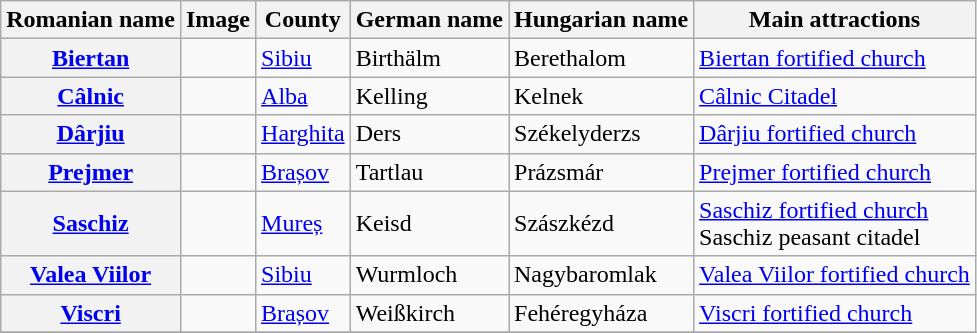<table class="wikitable">
<tr>
<th>Romanian name</th>
<th>Image</th>
<th>County</th>
<th>German name</th>
<th>Hungarian name</th>
<th>Main attractions</th>
</tr>
<tr>
<th><a href='#'>Biertan</a></th>
<td></td>
<td><a href='#'>Sibiu</a></td>
<td>Birthälm</td>
<td>Berethalom</td>
<td><a href='#'>Biertan fortified church</a></td>
</tr>
<tr>
<th><a href='#'>Câlnic</a></th>
<td></td>
<td><a href='#'>Alba</a></td>
<td>Kelling</td>
<td>Kelnek</td>
<td><a href='#'>Câlnic Citadel</a></td>
</tr>
<tr>
<th><a href='#'>Dârjiu</a></th>
<td></td>
<td><a href='#'>Harghita</a></td>
<td>Ders</td>
<td>Székelyderzs</td>
<td><a href='#'>Dârjiu fortified church</a></td>
</tr>
<tr>
<th><a href='#'>Prejmer</a></th>
<td></td>
<td><a href='#'>Brașov</a></td>
<td>Tartlau</td>
<td>Prázsmár</td>
<td><a href='#'>Prejmer fortified church</a></td>
</tr>
<tr>
<th><a href='#'>Saschiz</a></th>
<td></td>
<td><a href='#'>Mureș</a></td>
<td>Keisd</td>
<td>Szászkézd</td>
<td><a href='#'>Saschiz fortified church</a><br>Saschiz peasant citadel</td>
</tr>
<tr>
<th><a href='#'>Valea Viilor</a></th>
<td></td>
<td><a href='#'>Sibiu</a></td>
<td>Wurmloch</td>
<td>Nagybaromlak</td>
<td><a href='#'>Valea Viilor fortified church</a></td>
</tr>
<tr>
<th><a href='#'>Viscri</a></th>
<td></td>
<td><a href='#'>Brașov</a></td>
<td>Weißkirch</td>
<td>Fehéregyháza</td>
<td><a href='#'>Viscri fortified church</a></td>
</tr>
<tr>
</tr>
</table>
